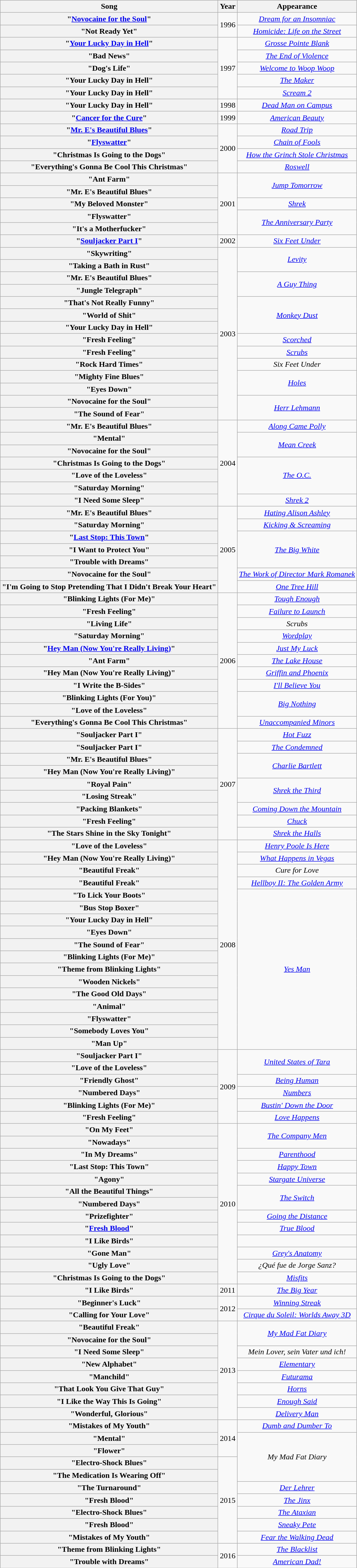<table class="wikitable sortable plainrowheaders" style="text-align:center">
<tr>
<th scope="col">Song</th>
<th scope="col">Year</th>
<th scope="col">Appearance</th>
</tr>
<tr>
<th scope="row">"<a href='#'>Novocaine for the Soul</a>"</th>
<td rowspan="2">1996</td>
<td><em><a href='#'>Dream for an Insomniac</a></em></td>
</tr>
<tr>
<th scope="row">"Not Ready Yet"</th>
<td><em><a href='#'>Homicide: Life on the Street</a></em></td>
</tr>
<tr>
<th scope="row">"<a href='#'>Your Lucky Day in Hell</a>"</th>
<td rowspan="5">1997</td>
<td><em><a href='#'>Grosse Pointe Blank</a></em></td>
</tr>
<tr>
<th scope="row">"Bad News"</th>
<td><em><a href='#'>The End of Violence</a></em></td>
</tr>
<tr>
<th scope="row">"Dog's Life"</th>
<td><em><a href='#'>Welcome to Woop Woop</a></em></td>
</tr>
<tr>
<th scope="row">"Your Lucky Day in Hell"</th>
<td><em><a href='#'>The Maker</a></em></td>
</tr>
<tr>
<th scope="row">"Your Lucky Day in Hell"</th>
<td><em><a href='#'>Scream 2</a></em></td>
</tr>
<tr>
<th scope="row">"Your Lucky Day in Hell"</th>
<td>1998</td>
<td><em><a href='#'>Dead Man on Campus</a></em></td>
</tr>
<tr>
<th scope="row">"<a href='#'>Cancer for the Cure</a>"</th>
<td>1999</td>
<td><em><a href='#'>American Beauty</a></em></td>
</tr>
<tr>
<th scope="row">"<a href='#'>Mr. E's Beautiful Blues</a>"</th>
<td rowspan="4">2000</td>
<td><em><a href='#'>Road Trip</a></em></td>
</tr>
<tr>
<th scope="row">"<a href='#'>Flyswatter</a>"</th>
<td><em><a href='#'>Chain of Fools</a></em></td>
</tr>
<tr>
<th scope="row">"Christmas Is Going to the Dogs"</th>
<td><em><a href='#'>How the Grinch Stole Christmas</a></em></td>
</tr>
<tr>
<th scope="row">"Everything's Gonna Be Cool This Christmas"</th>
<td><em><a href='#'>Roswell</a></em></td>
</tr>
<tr>
<th scope="row">"Ant Farm"</th>
<td rowspan="5">2001</td>
<td rowspan="2"><em><a href='#'>Jump Tomorrow</a></em></td>
</tr>
<tr>
<th scope="row">"Mr. E's Beautiful Blues"</th>
</tr>
<tr>
<th scope="row">"My Beloved Monster"</th>
<td><em><a href='#'>Shrek</a></em></td>
</tr>
<tr>
<th scope="row">"Flyswatter"</th>
<td rowspan="2"><em><a href='#'>The Anniversary Party</a></em></td>
</tr>
<tr>
<th scope="row">"It's a Motherfucker"</th>
</tr>
<tr>
<th scope="row">"<a href='#'>Souljacker Part I</a>"</th>
<td>2002</td>
<td><em><a href='#'>Six Feet Under</a></em></td>
</tr>
<tr>
<th scope="row">"Skywriting"</th>
<td rowspan="14">2003</td>
<td rowspan="2"><em><a href='#'>Levity</a></em></td>
</tr>
<tr>
<th scope="row">"Taking a Bath in Rust"</th>
</tr>
<tr>
<th scope="row">"Mr. E's Beautiful Blues"</th>
<td rowspan="2"><em><a href='#'>A Guy Thing</a></em></td>
</tr>
<tr>
<th scope="row">"Jungle Telegraph"</th>
</tr>
<tr>
<th scope="row">"That's Not Really Funny"</th>
<td rowspan="3"><em><a href='#'>Monkey Dust</a></em></td>
</tr>
<tr>
<th scope="row">"World of Shit"</th>
</tr>
<tr>
<th scope="row">"Your Lucky Day in Hell"</th>
</tr>
<tr>
<th scope="row">"Fresh Feeling"</th>
<td><em><a href='#'>Scorched</a></em></td>
</tr>
<tr>
<th scope="row">"Fresh Feeling"</th>
<td><em><a href='#'>Scrubs</a></em></td>
</tr>
<tr>
<th scope="row">"Rock Hard Times"</th>
<td><em>Six Feet Under</em></td>
</tr>
<tr>
<th scope="row">"Mighty Fine Blues"</th>
<td rowspan="2"><em><a href='#'>Holes</a></em></td>
</tr>
<tr>
<th scope="row">"Eyes Down"</th>
</tr>
<tr>
<th scope="row">"Novocaine for the Soul"</th>
<td rowspan="2"><em><a href='#'>Herr Lehmann</a></em></td>
</tr>
<tr>
<th scope="row">"The Sound of Fear"</th>
</tr>
<tr>
<th scope="row">"Mr. E's Beautiful Blues"</th>
<td rowspan="7">2004</td>
<td><em><a href='#'>Along Came Polly</a></em></td>
</tr>
<tr>
<th scope="row">"Mental"</th>
<td rowspan="2"><em><a href='#'>Mean Creek</a></em></td>
</tr>
<tr>
<th scope="row">"Novocaine for the Soul"</th>
</tr>
<tr>
<th scope="row">"Christmas Is Going to the Dogs"</th>
<td rowspan="3"><em><a href='#'>The O.C.</a></em></td>
</tr>
<tr>
<th scope="row">"Love of the Loveless"</th>
</tr>
<tr>
<th scope="row">"Saturday Morning"</th>
</tr>
<tr>
<th scope="row">"I Need Some Sleep"</th>
<td><em><a href='#'>Shrek 2</a></em></td>
</tr>
<tr>
<th scope="row">"Mr. E's Beautiful Blues"</th>
<td rowspan="7">2005</td>
<td><em><a href='#'>Hating Alison Ashley</a></em></td>
</tr>
<tr>
<th scope="row">"Saturday Morning"</th>
<td><em><a href='#'>Kicking & Screaming</a></em></td>
</tr>
<tr>
<th scope="row">"<a href='#'>Last Stop: This Town</a>"</th>
<td rowspan="3"><em><a href='#'>The Big White</a></em></td>
</tr>
<tr>
<th scope="row">"I Want to Protect You"</th>
</tr>
<tr>
<th scope="row">"Trouble with Dreams"</th>
</tr>
<tr>
<th scope="row">"Novocaine for the Soul"</th>
<td><em><a href='#'>The Work of Director Mark Romanek</a></em></td>
</tr>
<tr>
<th scope="row">"I'm Going to Stop Pretending That I Didn't Break Your Heart"</th>
<td><em><a href='#'>One Tree Hill</a></em></td>
</tr>
<tr>
<th scope="row">"Blinking Lights (For Me)"</th>
<td rowspan="11">2006</td>
<td><em><a href='#'>Tough Enough</a></em></td>
</tr>
<tr>
<th scope="row">"Fresh Feeling"</th>
<td><em><a href='#'>Failure to Launch</a></em></td>
</tr>
<tr>
<th scope="row">"Living Life"</th>
<td><em>Scrubs</em></td>
</tr>
<tr>
<th scope="row">"Saturday Morning"</th>
<td><em><a href='#'>Wordplay</a></em></td>
</tr>
<tr>
<th scope="row">"<a href='#'>Hey Man (Now You're Really Living)</a>"</th>
<td><em><a href='#'>Just My Luck</a></em></td>
</tr>
<tr>
<th scope="row">"Ant Farm"</th>
<td><em><a href='#'>The Lake House</a></em></td>
</tr>
<tr>
<th scope="row">"Hey Man (Now You're Really Living)"</th>
<td><em><a href='#'>Griffin and Phoenix</a></em></td>
</tr>
<tr>
<th scope="row">"I Write the B-Sides"</th>
<td><em><a href='#'>I'll Believe You</a></em></td>
</tr>
<tr>
<th scope="row">"Blinking Lights (For You)"</th>
<td rowspan="2"><em><a href='#'>Big Nothing</a></em></td>
</tr>
<tr>
<th scope="row">"Love of the Loveless"</th>
</tr>
<tr>
<th scope="row">"Everything's Gonna Be Cool This Christmas"</th>
<td><em><a href='#'>Unaccompanied Minors</a></em></td>
</tr>
<tr>
<th scope="row">"Souljacker Part I"</th>
<td rowspan="9">2007</td>
<td><em><a href='#'>Hot Fuzz</a></em></td>
</tr>
<tr>
<th scope="row">"Souljacker Part I"</th>
<td><em><a href='#'>The Condemned</a></em></td>
</tr>
<tr>
<th scope="row">"Mr. E's Beautiful Blues"</th>
<td rowspan="2"><em><a href='#'>Charlie Bartlett</a></em></td>
</tr>
<tr>
<th scope="row">"Hey Man (Now You're Really Living)"</th>
</tr>
<tr>
<th scope="row">"Royal Pain"</th>
<td rowspan="2"><em><a href='#'>Shrek the Third</a></em></td>
</tr>
<tr>
<th scope="row">"Losing Streak"</th>
</tr>
<tr>
<th scope="row">"Packing Blankets"</th>
<td><em><a href='#'>Coming Down the Mountain</a></em></td>
</tr>
<tr>
<th scope="row">"Fresh Feeling"</th>
<td><em><a href='#'>Chuck</a></em></td>
</tr>
<tr>
<th scope="row">"The Stars Shine in the Sky Tonight"</th>
<td><em><a href='#'>Shrek the Halls</a></em></td>
</tr>
<tr>
<th scope="row">"Love of the Loveless"</th>
<td rowspan="17">2008</td>
<td><em><a href='#'>Henry Poole Is Here</a></em></td>
</tr>
<tr>
<th scope="row">"Hey Man (Now You're Really Living)"</th>
<td><em><a href='#'>What Happens in Vegas</a></em></td>
</tr>
<tr>
<th scope="row">"Beautiful Freak"</th>
<td><em>Cure for Love</em></td>
</tr>
<tr>
<th scope="row">"Beautiful Freak"</th>
<td><em><a href='#'>Hellboy II: The Golden Army</a></em></td>
</tr>
<tr>
<th scope="row">"To Lick Your Boots"</th>
<td rowspan="13"><em><a href='#'>Yes Man</a></em></td>
</tr>
<tr>
<th scope="row">"Bus Stop Boxer"</th>
</tr>
<tr>
<th scope="row">"Your Lucky Day in Hell"</th>
</tr>
<tr>
<th scope="row">"Eyes Down"</th>
</tr>
<tr>
<th scope="row">"The Sound of Fear"</th>
</tr>
<tr>
<th scope="row">"Blinking Lights (For Me)"</th>
</tr>
<tr>
<th scope="row">"Theme from Blinking Lights"</th>
</tr>
<tr>
<th scope="row">"Wooden Nickels"</th>
</tr>
<tr>
<th scope="row">"The Good Old Days"</th>
</tr>
<tr>
<th scope="row">"Animal"</th>
</tr>
<tr>
<th scope="row">"Flyswatter"</th>
</tr>
<tr>
<th scope="row">"Somebody Loves You"</th>
</tr>
<tr>
<th scope="row">"Man Up"</th>
</tr>
<tr>
<th scope="row">"Souljacker Part I"</th>
<td rowspan="6">2009</td>
<td rowspan="2"><em><a href='#'>United States of Tara</a></em></td>
</tr>
<tr>
<th scope="row">"Love of the Loveless"</th>
</tr>
<tr>
<th scope="row">"Friendly Ghost"</th>
<td><em><a href='#'>Being Human</a></em></td>
</tr>
<tr>
<th scope="row">"Numbered Days"</th>
<td><em><a href='#'>Numbers</a></em></td>
</tr>
<tr>
<th scope="row">"Blinking Lights (For Me)"</th>
<td><em><a href='#'>Bustin' Down the Door</a></em></td>
</tr>
<tr>
<th scope="row">"Fresh Feeling"</th>
<td><em><a href='#'>Love Happens</a></em></td>
</tr>
<tr>
<th scope="row">"On My Feet"</th>
<td rowspan="13">2010</td>
<td rowspan="2"><em><a href='#'>The Company Men</a></em></td>
</tr>
<tr>
<th scope="row">"Nowadays"</th>
</tr>
<tr>
<th scope="row">"In My Dreams"</th>
<td><em><a href='#'>Parenthood</a></em></td>
</tr>
<tr>
<th scope="row">"Last Stop: This Town"</th>
<td><em><a href='#'>Happy Town</a></em></td>
</tr>
<tr>
<th scope="row">"Agony"</th>
<td><em><a href='#'>Stargate Universe</a></em></td>
</tr>
<tr>
<th scope="row">"All the Beautiful Things"</th>
<td rowspan="2"><em><a href='#'>The Switch</a></em></td>
</tr>
<tr>
<th scope="row">"Numbered Days"</th>
</tr>
<tr>
<th scope="row">"Prizefighter"</th>
<td><em><a href='#'>Going the Distance</a></em></td>
</tr>
<tr>
<th scope="row">"<a href='#'>Fresh Blood</a>"</th>
<td><em><a href='#'>True Blood</a></em></td>
</tr>
<tr>
<th scope="row">"I Like Birds"</th>
<td><em></em></td>
</tr>
<tr>
<th scope="row">"Gone Man"</th>
<td><em><a href='#'>Grey's Anatomy</a></em></td>
</tr>
<tr>
<th scope="row">"Ugly Love"</th>
<td><em>¿Qué fue de Jorge Sanz?</em></td>
</tr>
<tr>
<th scope="row">"Christmas Is Going to the Dogs"</th>
<td><em><a href='#'>Misfits</a></em></td>
</tr>
<tr>
<th scope="row">"I Like Birds"</th>
<td>2011</td>
<td><em><a href='#'>The Big Year</a></em></td>
</tr>
<tr>
<th scope="row">"Beginner's Luck"</th>
<td rowspan="2">2012</td>
<td><em><a href='#'>Winning Streak</a></em></td>
</tr>
<tr>
<th scope="row">"Calling for Your Love"</th>
<td><em><a href='#'>Cirque du Soleil: Worlds Away 3D</a></em></td>
</tr>
<tr>
<th scope="row">"Beautiful Freak"</th>
<td rowspan="8">2013</td>
<td rowspan="2"><em><a href='#'>My Mad Fat Diary</a></em></td>
</tr>
<tr>
<th scope="row">"Novocaine for the Soul"</th>
</tr>
<tr>
<th scope="row">"I Need Some Sleep"</th>
<td><em>Mein Lover, sein Vater und ich!</em></td>
</tr>
<tr>
<th scope="row">"New Alphabet"</th>
<td><em><a href='#'>Elementary</a></em></td>
</tr>
<tr>
<th scope="row">"Manchild"</th>
<td><em><a href='#'>Futurama</a></em></td>
</tr>
<tr>
<th scope="row">"That Look You Give That Guy"</th>
<td><em><a href='#'>Horns</a></em></td>
</tr>
<tr>
<th scope="row">"I Like the Way This Is Going"</th>
<td><em><a href='#'>Enough Said</a></em></td>
</tr>
<tr>
<th scope="row">"Wonderful, Glorious"</th>
<td><em><a href='#'>Delivery Man</a></em></td>
</tr>
<tr>
<th scope="row">"Mistakes of My Youth"</th>
<td rowspan="3">2014</td>
<td><em><a href='#'>Dumb and Dumber To</a></em></td>
</tr>
<tr>
<th scope="row">"Mental"</th>
<td rowspan="4"><em>My Mad Fat Diary</em></td>
</tr>
<tr>
<th scope="row">"Flower"</th>
</tr>
<tr>
<th scope="row">"Electro-Shock Blues"</th>
<td rowspan="7">2015</td>
</tr>
<tr>
<th scope="row">"The Medication Is Wearing Off"</th>
</tr>
<tr>
<th scope="row">"The Turnaround"</th>
<td><em><a href='#'>Der Lehrer</a></em></td>
</tr>
<tr>
<th scope="row">"Fresh Blood"</th>
<td><em><a href='#'>The Jinx</a></em></td>
</tr>
<tr>
<th scope="row">"Electro-Shock Blues"</th>
<td><em><a href='#'>The Ataxian</a></em></td>
</tr>
<tr>
<th scope="row">"Fresh Blood"</th>
<td><em><a href='#'>Sneaky Pete</a></em></td>
</tr>
<tr>
<th scope="row">"Mistakes of My Youth"</th>
<td><em><a href='#'>Fear the Walking Dead</a></em></td>
</tr>
<tr>
<th scope="row">"Theme from Blinking Lights"</th>
<td rowspan="2">2016</td>
<td><em><a href='#'>The Blacklist</a></em></td>
</tr>
<tr>
<th scope="row">"Trouble with Dreams"</th>
<td><em><a href='#'>American Dad!</a></em></td>
</tr>
</table>
